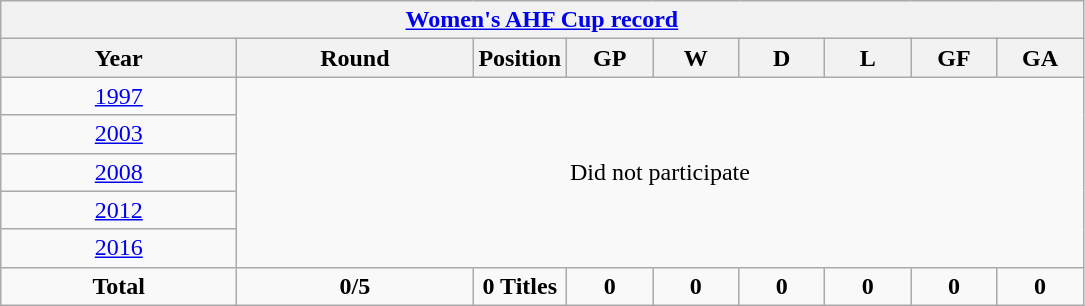<table class="wikitable" style="text-align: center;">
<tr>
<th colspan=9><a href='#'>Women's AHF Cup record</a></th>
</tr>
<tr>
<th width=150>Year</th>
<th width=150>Round</th>
<th width=50>Position</th>
<th width=50>GP</th>
<th width=50>W</th>
<th width=50>D</th>
<th width=50>L</th>
<th width=50>GF</th>
<th width=50>GA</th>
</tr>
<tr>
<td> <a href='#'>1997</a></td>
<td colspan=9  rowspan=5>Did not participate</td>
</tr>
<tr>
<td> <a href='#'>2003</a></td>
</tr>
<tr>
<td> <a href='#'>2008</a></td>
</tr>
<tr>
<td> <a href='#'>2012</a></td>
</tr>
<tr>
<td> <a href='#'>2016</a></td>
</tr>
<tr>
<td><strong>Total</strong></td>
<td><strong>0/5</strong></td>
<td><strong>0 Titles</strong></td>
<td><strong>0</strong></td>
<td><strong>0</strong></td>
<td><strong>0</strong></td>
<td><strong>0</strong></td>
<td><strong>0</strong></td>
<td><strong>0</strong></td>
</tr>
</table>
